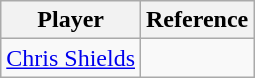<table class="wikitable">
<tr>
<th>Player</th>
<th>Reference</th>
</tr>
<tr>
<td> <a href='#'>Chris Shields</a></td>
<td align=center></td>
</tr>
</table>
